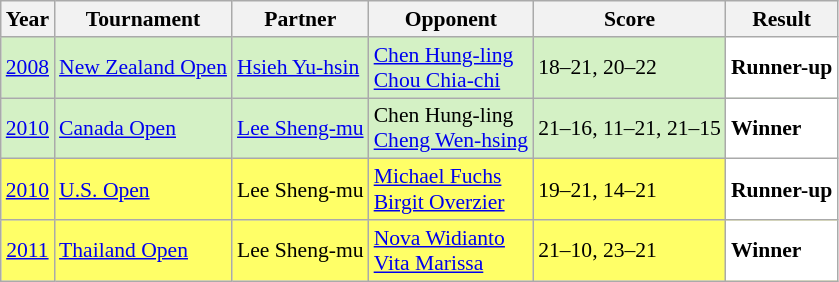<table class="sortable wikitable" style="font-size: 90%;">
<tr>
<th>Year</th>
<th>Tournament</th>
<th>Partner</th>
<th>Opponent</th>
<th>Score</th>
<th>Result</th>
</tr>
<tr style="background:#D4F1C5">
<td align="center"><a href='#'>2008</a></td>
<td align="left"><a href='#'>New Zealand Open</a></td>
<td align="left"> <a href='#'>Hsieh Yu-hsin</a></td>
<td align="left"> <a href='#'>Chen Hung-ling</a> <br>  <a href='#'>Chou Chia-chi</a></td>
<td align="left">18–21, 20–22</td>
<td style="text-align: left; background:white"> <strong>Runner-up</strong></td>
</tr>
<tr style="background:#D4F1C5">
<td align="center"><a href='#'>2010</a></td>
<td align="left"><a href='#'>Canada Open</a></td>
<td align="left"> <a href='#'>Lee Sheng-mu</a></td>
<td align="left"> Chen Hung-ling <br>  <a href='#'>Cheng Wen-hsing</a></td>
<td align="left">21–16, 11–21, 21–15</td>
<td style="text-align: left; background:white"> <strong>Winner</strong></td>
</tr>
<tr style="background:#FFFF67">
<td align="center"><a href='#'>2010</a></td>
<td align="left"><a href='#'>U.S. Open</a></td>
<td align="left"> Lee Sheng-mu</td>
<td align="left"> <a href='#'>Michael Fuchs</a> <br>  <a href='#'>Birgit Overzier</a></td>
<td align="left">19–21, 14–21</td>
<td style="text-align: left; background:white"> <strong>Runner-up</strong></td>
</tr>
<tr style="background:#FFFF67">
<td align="center"><a href='#'>2011</a></td>
<td align="left"><a href='#'>Thailand Open</a></td>
<td align="left"> Lee Sheng-mu</td>
<td align="left"> <a href='#'>Nova Widianto</a> <br>  <a href='#'>Vita Marissa</a></td>
<td align="left">21–10, 23–21</td>
<td style="text-align: left; background:white"> <strong>Winner</strong></td>
</tr>
</table>
